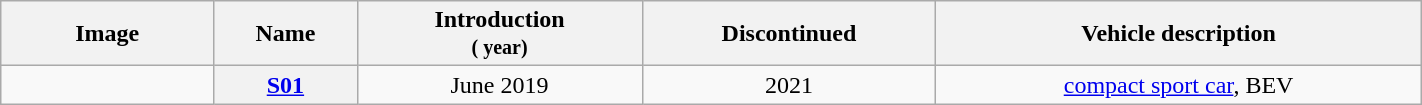<table class="wikitable sortable" style="text-align: center; width: 75%">
<tr>
<th class="unsortable" width="15%">Image</th>
<th>Name</th>
<th>Introduction<br><small>( year)</small></th>
<th>Discontinued</th>
<th>Vehicle description</th>
</tr>
<tr>
<td></td>
<th><a href='#'>S01</a></th>
<td>June 2019</td>
<td>2021</td>
<td><a href='#'>compact sport car</a>, BEV</td>
</tr>
</table>
